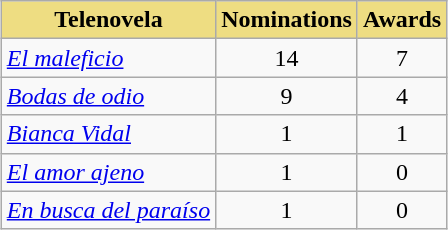<table class="wikitable sortable" style="margin:1em auto;">
<tr>
<th style="background-color:#EEDD82;">Telenovela</th>
<th style="background-color:#EEDD82;">Nominations</th>
<th style="background-color:#EEDD82;">Awards</th>
</tr>
<tr>
<td><em><a href='#'>El maleficio</a></em></td>
<td style="text-align:center;">14</td>
<td style="text-align:center;">7</td>
</tr>
<tr>
<td><em><a href='#'>Bodas de odio</a></em></td>
<td style="text-align:center;">9</td>
<td style="text-align:center;">4</td>
</tr>
<tr>
<td><em><a href='#'>Bianca Vidal</a></em></td>
<td style="text-align:center;">1</td>
<td style="text-align:center;">1</td>
</tr>
<tr>
<td><em><a href='#'>El amor ajeno</a></em></td>
<td style="text-align:center;">1</td>
<td style="text-align:center;">0</td>
</tr>
<tr>
<td><em><a href='#'>En busca del paraíso</a></em></td>
<td style="text-align:center;">1</td>
<td style="text-align:center;">0</td>
</tr>
</table>
